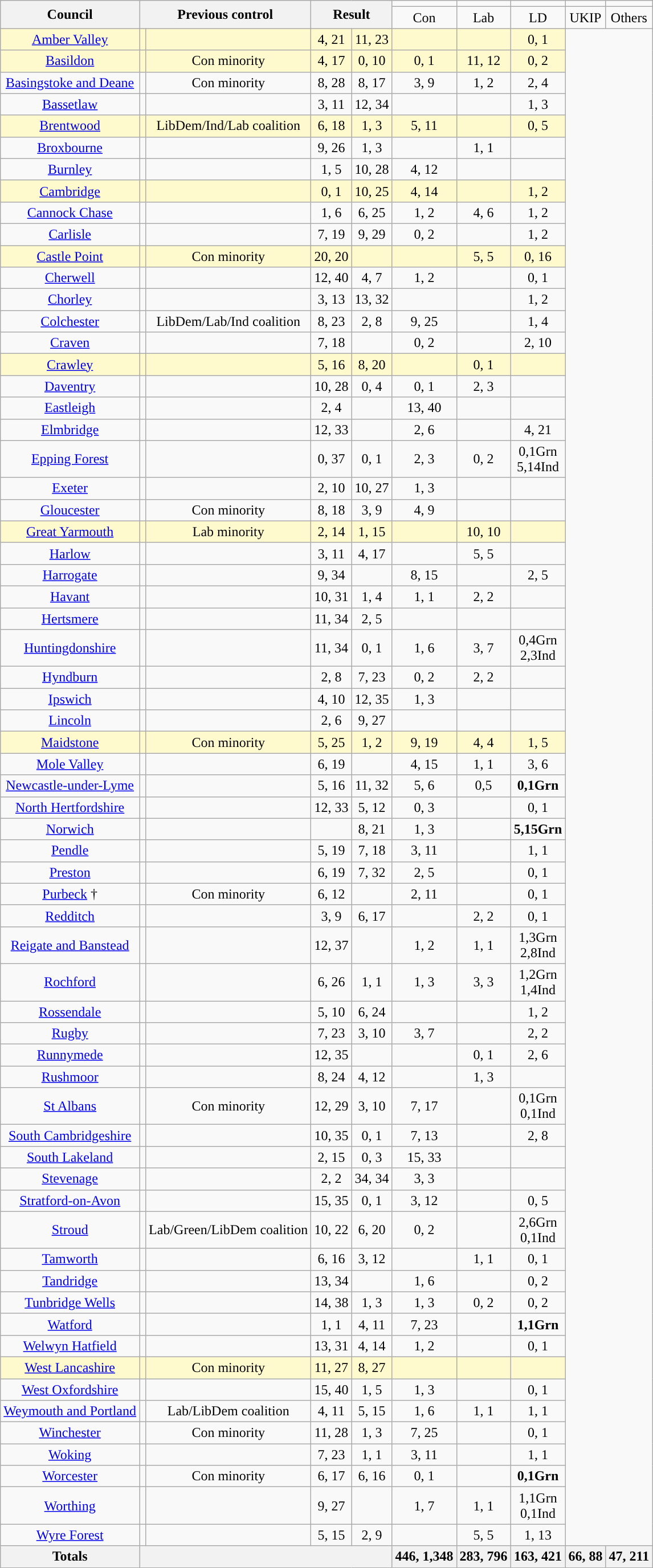<table class="wikitable sortable" style="text-align:center">
<tr>
<th rowspan="2">Council</th>
<th colspan="2" rowspan="2">Previous control</th>
<th colspan="2" rowspan="2">Result</th>
<td></td>
<td></td>
<td></td>
<td></td>
<td></td>
</tr>
<tr>
<td>Con</td>
<td>Lab</td>
<td>LD</td>
<td>UKIP</td>
<td>Others</td>
</tr>
<tr style="background:lemonchiffon">
<td><a href='#'>Amber Valley</a></td>
<td></td>
<td></td>
<td>4, 21</td>
<td>11, 23</td>
<td></td>
<td></td>
<td>0, 1</td>
</tr>
<tr style="background:lemonchiffon">
<td><a href='#'>Basildon</a></td>
<td></td>
<td> Con minority</td>
<td>4, 17</td>
<td>0, 10</td>
<td>0, 1</td>
<td>11, 12</td>
<td>0, 2</td>
</tr>
<tr>
<td><a href='#'>Basingstoke and Deane</a></td>
<td></td>
<td> Con minority</td>
<td>8, 28</td>
<td>8, 17</td>
<td>3, 9</td>
<td>1, 2</td>
<td>2, 4</td>
</tr>
<tr>
<td><a href='#'>Bassetlaw</a></td>
<td></td>
<td></td>
<td>3, 11</td>
<td>12, 34</td>
<td></td>
<td></td>
<td>1, 3</td>
</tr>
<tr style="background:lemonchiffon">
<td><a href='#'>Brentwood</a></td>
<td></td>
<td> LibDem/Ind/Lab coalition</td>
<td>6, 18</td>
<td>1, 3</td>
<td>5, 11</td>
<td></td>
<td>0, 5</td>
</tr>
<tr>
<td><a href='#'>Broxbourne</a></td>
<td></td>
<td></td>
<td>9, 26</td>
<td>1, 3</td>
<td></td>
<td>1, 1</td>
<td></td>
</tr>
<tr>
<td><a href='#'>Burnley</a></td>
<td></td>
<td></td>
<td>1, 5</td>
<td>10, 28</td>
<td>4, 12</td>
<td></td>
<td></td>
</tr>
<tr style="background:lemonchiffon">
<td><a href='#'>Cambridge</a></td>
<td></td>
<td></td>
<td>0, 1</td>
<td>10, 25</td>
<td>4, 14</td>
<td></td>
<td>1, 2</td>
</tr>
<tr>
<td><a href='#'>Cannock Chase</a></td>
<td></td>
<td></td>
<td>1, 6</td>
<td>6, 25</td>
<td>1, 2</td>
<td>4, 6</td>
<td>1, 2</td>
</tr>
<tr>
<td><a href='#'>Carlisle</a></td>
<td></td>
<td></td>
<td>7, 19</td>
<td>9, 29</td>
<td>0, 2</td>
<td></td>
<td>1, 2</td>
</tr>
<tr style="background:lemonchiffon">
<td><a href='#'>Castle Point</a></td>
<td></td>
<td> Con minority</td>
<td>20, 20</td>
<td></td>
<td></td>
<td>5, 5</td>
<td>0, 16</td>
</tr>
<tr>
<td><a href='#'>Cherwell</a></td>
<td></td>
<td></td>
<td>12, 40</td>
<td>4, 7</td>
<td>1, 2</td>
<td></td>
<td>0, 1</td>
</tr>
<tr>
<td><a href='#'>Chorley</a></td>
<td></td>
<td></td>
<td>3, 13</td>
<td>13, 32</td>
<td></td>
<td></td>
<td>1, 2</td>
</tr>
<tr>
<td><a href='#'>Colchester</a></td>
<td></td>
<td> LibDem/Lab/Ind coalition</td>
<td>8, 23</td>
<td>2, 8</td>
<td>9, 25</td>
<td></td>
<td>1, 4</td>
</tr>
<tr>
<td><a href='#'>Craven</a></td>
<td></td>
<td></td>
<td>7, 18</td>
<td></td>
<td>0, 2</td>
<td></td>
<td>2, 10</td>
</tr>
<tr style="background:lemonchiffon">
<td><a href='#'>Crawley</a></td>
<td></td>
<td></td>
<td>5, 16</td>
<td>8, 20</td>
<td></td>
<td>0, 1</td>
<td></td>
</tr>
<tr>
<td><a href='#'>Daventry</a></td>
<td></td>
<td></td>
<td>10, 28</td>
<td>0, 4</td>
<td>0, 1</td>
<td>2, 3</td>
<td></td>
</tr>
<tr>
<td><a href='#'>Eastleigh</a></td>
<td></td>
<td></td>
<td>2, 4</td>
<td></td>
<td>13, 40</td>
<td></td>
<td></td>
</tr>
<tr>
<td><a href='#'>Elmbridge</a></td>
<td></td>
<td></td>
<td>12, 33</td>
<td></td>
<td>2, 6</td>
<td></td>
<td>4, 21</td>
</tr>
<tr>
<td><a href='#'>Epping Forest</a></td>
<td></td>
<td></td>
<td>0, 37</td>
<td>0, 1</td>
<td>2, 3</td>
<td>0, 2</td>
<td>0,1Grn<br>5,14Ind</td>
</tr>
<tr>
<td><a href='#'>Exeter</a></td>
<td></td>
<td></td>
<td>2, 10</td>
<td>10, 27</td>
<td>1, 3</td>
<td></td>
<td></td>
</tr>
<tr>
<td><a href='#'>Gloucester</a></td>
<td></td>
<td> Con minority</td>
<td>8, 18</td>
<td>3, 9</td>
<td>4, 9</td>
<td></td>
<td></td>
</tr>
<tr style="background:lemonchiffon">
<td><a href='#'>Great Yarmouth</a></td>
<td></td>
<td> Lab minority</td>
<td>2, 14</td>
<td>1, 15</td>
<td></td>
<td>10, 10</td>
<td></td>
</tr>
<tr>
<td><a href='#'>Harlow</a></td>
<td></td>
<td></td>
<td>3, 11</td>
<td>4, 17</td>
<td></td>
<td>5, 5</td>
<td></td>
</tr>
<tr>
<td><a href='#'>Harrogate</a></td>
<td></td>
<td></td>
<td>9, 34</td>
<td></td>
<td>8, 15</td>
<td></td>
<td>2, 5</td>
</tr>
<tr>
<td><a href='#'>Havant</a></td>
<td></td>
<td></td>
<td>10, 31</td>
<td>1, 4</td>
<td>1, 1</td>
<td>2, 2</td>
<td></td>
</tr>
<tr>
<td><a href='#'>Hertsmere</a></td>
<td></td>
<td></td>
<td>11, 34</td>
<td>2, 5</td>
<td></td>
<td></td>
<td></td>
</tr>
<tr>
<td><a href='#'>Huntingdonshire</a></td>
<td></td>
<td></td>
<td>11, 34</td>
<td>0, 1</td>
<td>1, 6</td>
<td>3, 7</td>
<td>0,4Grn<br>2,3Ind</td>
</tr>
<tr>
<td><a href='#'>Hyndburn</a></td>
<td></td>
<td></td>
<td>2, 8</td>
<td>7, 23</td>
<td>0, 2</td>
<td>2, 2</td>
<td></td>
</tr>
<tr>
<td><a href='#'>Ipswich</a></td>
<td></td>
<td></td>
<td>4, 10</td>
<td>12, 35</td>
<td>1, 3</td>
<td></td>
<td></td>
</tr>
<tr>
<td><a href='#'>Lincoln</a></td>
<td></td>
<td></td>
<td>2, 6</td>
<td>9, 27</td>
<td></td>
<td></td>
<td></td>
</tr>
<tr style="background:lemonchiffon">
<td><a href='#'>Maidstone</a></td>
<td></td>
<td> Con minority</td>
<td>5, 25</td>
<td>1, 2</td>
<td>9, 19</td>
<td>4, 4</td>
<td>1, 5</td>
</tr>
<tr>
<td><a href='#'>Mole Valley</a></td>
<td></td>
<td></td>
<td>6, 19</td>
<td></td>
<td>4, 15</td>
<td>1, 1</td>
<td>3, 6</td>
</tr>
<tr>
<td><a href='#'>Newcastle-under-Lyme</a></td>
<td></td>
<td></td>
<td>5, 16</td>
<td>11, 32</td>
<td>5, 6</td>
<td>0,5</td>
<td style="background:"><strong>0,1Grn</strong></td>
</tr>
<tr>
<td><a href='#'>North Hertfordshire</a></td>
<td></td>
<td></td>
<td>12, 33</td>
<td>5, 12</td>
<td>0, 3</td>
<td></td>
<td>0, 1</td>
</tr>
<tr>
<td><a href='#'>Norwich</a></td>
<td></td>
<td></td>
<td></td>
<td>8, 21</td>
<td>1, 3</td>
<td></td>
<td style="background:"><strong>5,15Grn</strong></td>
</tr>
<tr>
<td><a href='#'>Pendle</a></td>
<td></td>
<td></td>
<td>5, 19</td>
<td>7, 18</td>
<td>3, 11</td>
<td></td>
<td>1, 1</td>
</tr>
<tr>
<td><a href='#'>Preston</a></td>
<td></td>
<td></td>
<td>6, 19</td>
<td>7, 32</td>
<td>2, 5</td>
<td></td>
<td>0, 1</td>
</tr>
<tr>
<td><a href='#'>Purbeck</a> †</td>
<td></td>
<td> Con minority</td>
<td>6, 12</td>
<td></td>
<td>2, 11</td>
<td></td>
<td>0, 1</td>
</tr>
<tr>
<td><a href='#'>Redditch</a></td>
<td></td>
<td></td>
<td>3, 9</td>
<td>6, 17</td>
<td></td>
<td>2, 2</td>
<td>0, 1</td>
</tr>
<tr>
<td><a href='#'>Reigate and Banstead</a></td>
<td></td>
<td></td>
<td>12, 37</td>
<td></td>
<td>1, 2</td>
<td>1, 1</td>
<td>1,3Grn<br>2,8Ind</td>
</tr>
<tr>
<td><a href='#'>Rochford</a></td>
<td></td>
<td></td>
<td>6, 26</td>
<td>1, 1</td>
<td>1, 3</td>
<td>3, 3</td>
<td>1,2Grn<br>1,4Ind</td>
</tr>
<tr>
<td><a href='#'>Rossendale</a></td>
<td></td>
<td></td>
<td>5, 10</td>
<td>6, 24</td>
<td></td>
<td></td>
<td>1, 2</td>
</tr>
<tr>
<td><a href='#'>Rugby</a></td>
<td></td>
<td></td>
<td>7, 23</td>
<td>3, 10</td>
<td>3, 7</td>
<td></td>
<td>2, 2</td>
</tr>
<tr>
<td><a href='#'>Runnymede</a></td>
<td></td>
<td></td>
<td>12, 35</td>
<td></td>
<td></td>
<td>0, 1</td>
<td>2, 6</td>
</tr>
<tr>
<td><a href='#'>Rushmoor</a></td>
<td></td>
<td></td>
<td>8, 24</td>
<td>4, 12</td>
<td></td>
<td>1, 3</td>
<td></td>
</tr>
<tr>
<td><a href='#'>St Albans</a></td>
<td></td>
<td> Con minority</td>
<td>12, 29</td>
<td>3, 10</td>
<td>7, 17</td>
<td></td>
<td>0,1Grn<br>0,1Ind</td>
</tr>
<tr>
<td><a href='#'>South Cambridgeshire</a></td>
<td></td>
<td></td>
<td>10, 35</td>
<td>0, 1</td>
<td>7, 13</td>
<td></td>
<td>2, 8</td>
</tr>
<tr>
<td><a href='#'>South Lakeland</a></td>
<td></td>
<td></td>
<td>2, 15</td>
<td>0, 3</td>
<td>15, 33</td>
<td></td>
<td></td>
</tr>
<tr>
<td><a href='#'>Stevenage</a></td>
<td></td>
<td></td>
<td>2, 2</td>
<td>34, 34</td>
<td>3, 3</td>
<td></td>
<td></td>
</tr>
<tr>
<td><a href='#'>Stratford-on-Avon</a></td>
<td></td>
<td></td>
<td>15, 35</td>
<td>0, 1</td>
<td>3, 12</td>
<td></td>
<td>0, 5</td>
</tr>
<tr>
<td><a href='#'>Stroud</a></td>
<td></td>
<td> Lab/Green/LibDem coalition</td>
<td>10, 22</td>
<td>6, 20</td>
<td>0, 2</td>
<td></td>
<td>2,6Grn<br>0,1Ind</td>
</tr>
<tr>
<td><a href='#'>Tamworth</a></td>
<td></td>
<td></td>
<td>6, 16</td>
<td>3, 12</td>
<td></td>
<td>1, 1</td>
<td>0, 1</td>
</tr>
<tr>
<td><a href='#'>Tandridge</a></td>
<td></td>
<td></td>
<td>13, 34</td>
<td></td>
<td>1, 6</td>
<td></td>
<td>0, 2</td>
</tr>
<tr>
<td><a href='#'>Tunbridge Wells</a></td>
<td></td>
<td></td>
<td>14, 38</td>
<td>1, 3</td>
<td>1, 3</td>
<td>0, 2</td>
<td>0, 2</td>
</tr>
<tr>
<td><a href='#'>Watford</a></td>
<td></td>
<td></td>
<td>1, 1</td>
<td>4, 11</td>
<td>7, 23</td>
<td></td>
<td style="background:"><strong>1,1Grn</strong></td>
</tr>
<tr>
<td><a href='#'>Welwyn Hatfield</a></td>
<td></td>
<td></td>
<td>13, 31</td>
<td>4, 14</td>
<td>1, 2</td>
<td></td>
<td>0, 1</td>
</tr>
<tr style="background:lemonchiffon">
<td><a href='#'>West Lancashire</a></td>
<td></td>
<td> Con minority</td>
<td>11, 27</td>
<td>8, 27</td>
<td></td>
<td></td>
<td></td>
</tr>
<tr>
<td><a href='#'>West Oxfordshire</a></td>
<td></td>
<td></td>
<td>15, 40</td>
<td>1, 5</td>
<td>1, 3</td>
<td></td>
<td>0, 1</td>
</tr>
<tr>
<td><a href='#'>Weymouth and Portland</a></td>
<td></td>
<td> Lab/LibDem coalition</td>
<td>4, 11</td>
<td>5, 15</td>
<td>1, 6</td>
<td>1, 1</td>
<td>1, 1</td>
</tr>
<tr>
<td><a href='#'>Winchester</a></td>
<td></td>
<td> Con minority</td>
<td>11, 28</td>
<td>1, 3</td>
<td>7, 25</td>
<td></td>
<td>0, 1</td>
</tr>
<tr>
<td><a href='#'>Woking</a></td>
<td></td>
<td></td>
<td>7, 23</td>
<td>1, 1</td>
<td>3, 11</td>
<td></td>
<td>1, 1</td>
</tr>
<tr>
<td><a href='#'>Worcester</a></td>
<td></td>
<td> Con minority</td>
<td>6, 17</td>
<td>6, 16</td>
<td>0, 1</td>
<td></td>
<td style="background:"><strong>0,1Grn</strong></td>
</tr>
<tr>
<td><a href='#'>Worthing</a></td>
<td></td>
<td></td>
<td>9, 27</td>
<td></td>
<td>1, 7</td>
<td>1, 1</td>
<td>1,1Grn<br>0,1Ind</td>
</tr>
<tr>
<td><a href='#'>Wyre Forest</a></td>
<td></td>
<td></td>
<td>5, 15</td>
<td>2, 9</td>
<td></td>
<td>5, 5</td>
<td>1, 13</td>
</tr>
<tr>
<th>Totals</th>
<th colspan=4></th>
<th>446, 1,348</th>
<th>283, 796</th>
<th>163, 421</th>
<th>66, 88</th>
<th>47, 211</th>
</tr>
</table>
